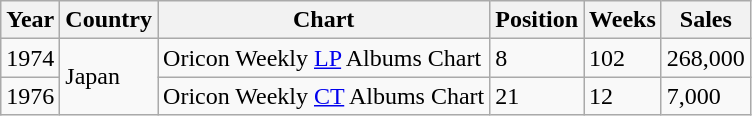<table class="wikitable">
<tr>
<th>Year</th>
<th>Country</th>
<th>Chart</th>
<th>Position</th>
<th>Weeks</th>
<th>Sales</th>
</tr>
<tr>
<td rowspan=1>1974</td>
<td rowspan=2>Japan</td>
<td rowspan=1>Oricon Weekly <a href='#'>LP</a> Albums Chart</td>
<td>8</td>
<td>102</td>
<td rowspan=1>268,000</td>
</tr>
<tr>
<td>1976</td>
<td>Oricon Weekly <a href='#'>CT</a> Albums Chart</td>
<td>21</td>
<td>12</td>
<td>7,000</td>
</tr>
</table>
